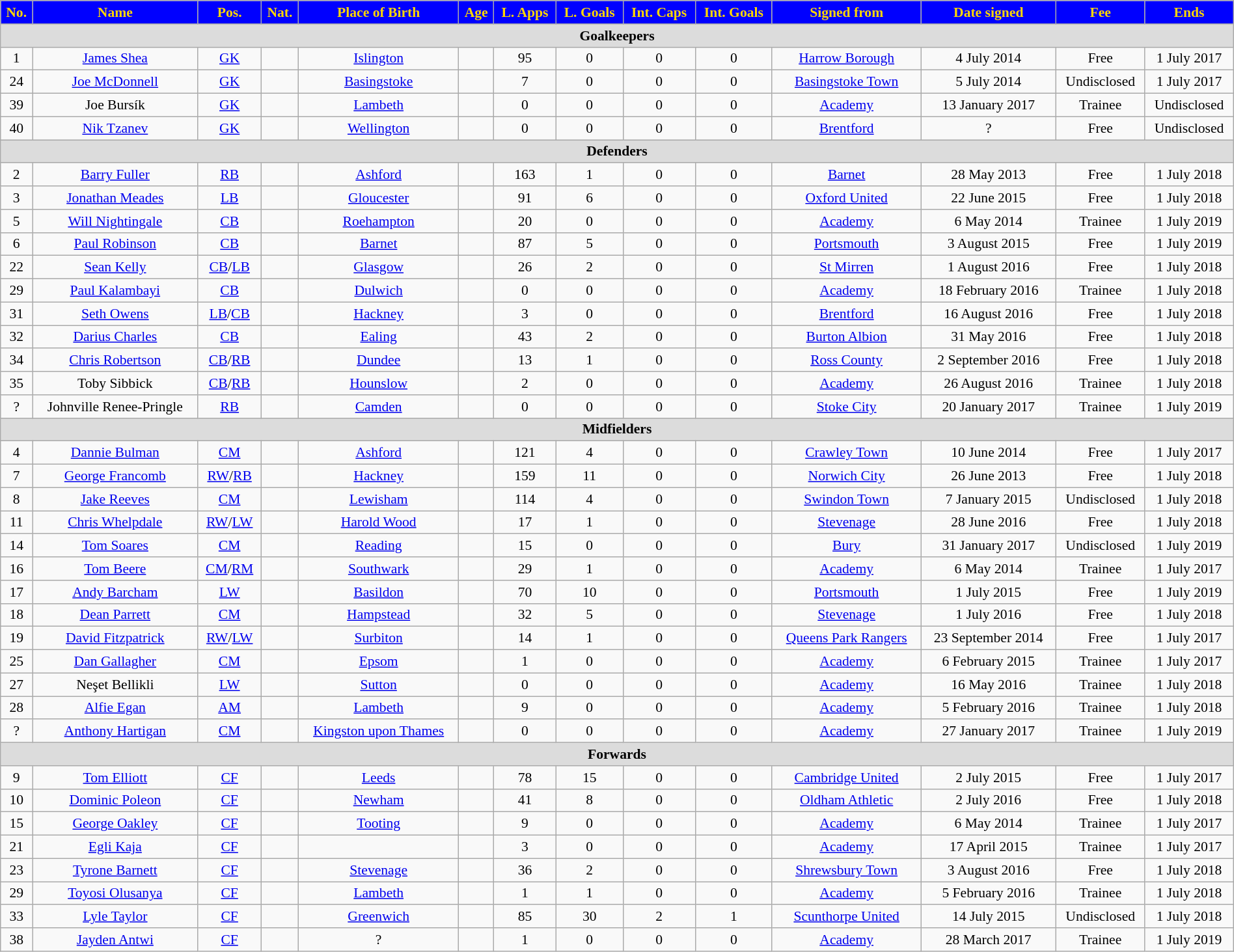<table class="wikitable" style="text-align:center; font-size:90%; width:100%;">
<tr>
<th style="background:blue; color:gold; text-align:center;">No.</th>
<th style="background:blue; color:gold; text-align:center;">Name</th>
<th style="background:blue; color:gold; text-align:center;">Pos.</th>
<th style="background:blue; color:gold; text-align:center;">Nat.</th>
<th style="background:blue; color:gold; text-align:center;">Place of Birth</th>
<th style="background:blue; color:gold; text-align:center;">Age</th>
<th style="background:blue; color:gold; text-align:center;">L. Apps</th>
<th style="background:blue; color:gold; text-align:center;">L. Goals</th>
<th style="background:blue; color:gold; text-align:center;">Int. Caps</th>
<th style="background:blue; color:gold; text-align:center;">Int. Goals</th>
<th style="background:blue; color:gold; text-align:center;">Signed from</th>
<th style="background:blue; color:gold; text-align:center;">Date signed</th>
<th style="background:blue; color:gold; text-align:center;">Fee</th>
<th style="background:blue; color:gold; text-align:center;">Ends</th>
</tr>
<tr>
<th colspan="14" style="background:#dcdcdc; text-align:center;">Goalkeepers</th>
</tr>
<tr>
<td>1</td>
<td><a href='#'>James Shea</a></td>
<td><a href='#'>GK</a></td>
<td></td>
<td><a href='#'>Islington</a></td>
<td></td>
<td>95</td>
<td>0</td>
<td>0</td>
<td>0</td>
<td><a href='#'>Harrow Borough</a></td>
<td>4 July 2014</td>
<td>Free</td>
<td>1 July 2017</td>
</tr>
<tr>
<td>24</td>
<td><a href='#'>Joe McDonnell</a></td>
<td><a href='#'>GK</a></td>
<td></td>
<td><a href='#'>Basingstoke</a></td>
<td></td>
<td>7</td>
<td>0</td>
<td>0</td>
<td>0</td>
<td><a href='#'>Basingstoke Town</a></td>
<td>5 July 2014</td>
<td>Undisclosed</td>
<td>1 July 2017</td>
</tr>
<tr>
<td>39</td>
<td>Joe Bursík</td>
<td><a href='#'>GK</a></td>
<td></td>
<td><a href='#'>Lambeth</a></td>
<td></td>
<td>0</td>
<td>0</td>
<td>0</td>
<td>0</td>
<td><a href='#'>Academy</a></td>
<td>13 January 2017</td>
<td>Trainee</td>
<td>Undisclosed</td>
</tr>
<tr>
<td>40</td>
<td><a href='#'>Nik Tzanev</a></td>
<td><a href='#'>GK</a></td>
<td></td>
<td><a href='#'>Wellington</a></td>
<td></td>
<td>0</td>
<td>0</td>
<td>0</td>
<td>0</td>
<td><a href='#'>Brentford</a></td>
<td>?</td>
<td>Free</td>
<td>Undisclosed</td>
</tr>
<tr>
<th colspan="14" style="background:#dcdcdc; text-align:center;">Defenders</th>
</tr>
<tr>
<td>2</td>
<td><a href='#'>Barry Fuller</a></td>
<td><a href='#'>RB</a></td>
<td></td>
<td><a href='#'>Ashford</a></td>
<td></td>
<td>163</td>
<td>1</td>
<td>0</td>
<td>0</td>
<td><a href='#'>Barnet</a></td>
<td>28 May 2013</td>
<td>Free</td>
<td>1 July 2018</td>
</tr>
<tr>
<td>3</td>
<td><a href='#'>Jonathan Meades</a></td>
<td><a href='#'>LB</a></td>
<td></td>
<td><a href='#'>Gloucester</a></td>
<td></td>
<td>91</td>
<td>6</td>
<td>0</td>
<td>0</td>
<td><a href='#'>Oxford United</a></td>
<td>22 June 2015</td>
<td>Free</td>
<td>1 July 2018</td>
</tr>
<tr>
<td>5</td>
<td><a href='#'>Will Nightingale</a></td>
<td><a href='#'>CB</a></td>
<td></td>
<td><a href='#'>Roehampton</a></td>
<td></td>
<td>20</td>
<td>0</td>
<td>0</td>
<td>0</td>
<td><a href='#'>Academy</a></td>
<td>6 May 2014</td>
<td>Trainee</td>
<td>1 July 2019</td>
</tr>
<tr>
<td>6</td>
<td><a href='#'>Paul Robinson</a></td>
<td><a href='#'>CB</a></td>
<td></td>
<td><a href='#'>Barnet</a></td>
<td></td>
<td>87</td>
<td>5</td>
<td>0</td>
<td>0</td>
<td><a href='#'>Portsmouth</a></td>
<td>3 August 2015</td>
<td>Free</td>
<td>1 July 2019</td>
</tr>
<tr>
<td>22</td>
<td><a href='#'>Sean Kelly</a></td>
<td><a href='#'>CB</a>/<a href='#'>LB</a></td>
<td></td>
<td><a href='#'>Glasgow</a></td>
<td></td>
<td>26</td>
<td>2</td>
<td>0</td>
<td>0</td>
<td><a href='#'>St Mirren</a></td>
<td>1 August 2016</td>
<td>Free</td>
<td>1 July 2018</td>
</tr>
<tr>
<td>29</td>
<td><a href='#'>Paul Kalambayi</a></td>
<td><a href='#'>CB</a></td>
<td></td>
<td><a href='#'>Dulwich</a></td>
<td></td>
<td>0</td>
<td>0</td>
<td>0</td>
<td>0</td>
<td><a href='#'>Academy</a></td>
<td>18 February 2016</td>
<td>Trainee</td>
<td>1 July 2018</td>
</tr>
<tr>
<td>31</td>
<td><a href='#'>Seth Owens</a></td>
<td><a href='#'>LB</a>/<a href='#'>CB</a></td>
<td></td>
<td><a href='#'>Hackney</a></td>
<td></td>
<td>3</td>
<td>0</td>
<td>0</td>
<td>0</td>
<td><a href='#'>Brentford</a></td>
<td>16 August 2016</td>
<td>Free</td>
<td>1 July 2018</td>
</tr>
<tr>
<td>32</td>
<td><a href='#'>Darius Charles</a></td>
<td><a href='#'>CB</a></td>
<td></td>
<td><a href='#'>Ealing</a></td>
<td></td>
<td>43</td>
<td>2</td>
<td>0</td>
<td>0</td>
<td><a href='#'>Burton Albion</a></td>
<td>31 May 2016</td>
<td>Free</td>
<td>1 July 2018</td>
</tr>
<tr>
<td>34</td>
<td><a href='#'>Chris Robertson</a></td>
<td><a href='#'>CB</a>/<a href='#'>RB</a></td>
<td></td>
<td><a href='#'>Dundee</a></td>
<td></td>
<td>13</td>
<td>1</td>
<td>0</td>
<td>0</td>
<td><a href='#'>Ross County</a></td>
<td>2 September 2016</td>
<td>Free</td>
<td>1 July 2018</td>
</tr>
<tr>
<td>35</td>
<td>Toby Sibbick</td>
<td><a href='#'>CB</a>/<a href='#'>RB</a></td>
<td></td>
<td><a href='#'>Hounslow</a></td>
<td></td>
<td>2</td>
<td>0</td>
<td>0</td>
<td>0</td>
<td><a href='#'>Academy</a></td>
<td>26 August 2016</td>
<td>Trainee</td>
<td>1 July 2018</td>
</tr>
<tr>
<td>?</td>
<td>Johnville Renee-Pringle</td>
<td><a href='#'>RB</a></td>
<td></td>
<td><a href='#'>Camden</a></td>
<td></td>
<td>0</td>
<td>0</td>
<td>0</td>
<td>0</td>
<td><a href='#'>Stoke City</a></td>
<td>20 January 2017</td>
<td>Trainee</td>
<td>1 July 2019</td>
</tr>
<tr>
<th colspan="14" style="background:#dcdcdc; text-align:center;">Midfielders</th>
</tr>
<tr>
<td>4</td>
<td><a href='#'>Dannie Bulman</a></td>
<td><a href='#'>CM</a></td>
<td></td>
<td><a href='#'>Ashford</a></td>
<td></td>
<td>121</td>
<td>4</td>
<td>0</td>
<td>0</td>
<td><a href='#'>Crawley Town</a></td>
<td>10 June 2014</td>
<td>Free</td>
<td>1 July 2017</td>
</tr>
<tr>
<td>7</td>
<td><a href='#'>George Francomb</a></td>
<td><a href='#'>RW</a>/<a href='#'>RB</a></td>
<td></td>
<td><a href='#'>Hackney</a></td>
<td></td>
<td>159</td>
<td>11</td>
<td>0</td>
<td>0</td>
<td><a href='#'>Norwich City</a></td>
<td>26 June 2013</td>
<td>Free</td>
<td>1 July 2018</td>
</tr>
<tr>
<td>8</td>
<td><a href='#'>Jake Reeves</a></td>
<td><a href='#'>CM</a></td>
<td></td>
<td><a href='#'>Lewisham</a></td>
<td></td>
<td>114</td>
<td>4</td>
<td>0</td>
<td>0</td>
<td><a href='#'>Swindon Town</a></td>
<td>7 January 2015</td>
<td>Undisclosed</td>
<td>1 July 2018</td>
</tr>
<tr>
<td>11</td>
<td><a href='#'>Chris Whelpdale</a></td>
<td><a href='#'>RW</a>/<a href='#'>LW</a></td>
<td></td>
<td><a href='#'>Harold Wood</a></td>
<td></td>
<td>17</td>
<td>1</td>
<td>0</td>
<td>0</td>
<td><a href='#'>Stevenage</a></td>
<td>28 June 2016</td>
<td>Free</td>
<td>1 July 2018</td>
</tr>
<tr>
<td>14</td>
<td><a href='#'>Tom Soares</a></td>
<td><a href='#'>CM</a></td>
<td></td>
<td><a href='#'>Reading</a></td>
<td></td>
<td>15</td>
<td>0</td>
<td>0</td>
<td>0</td>
<td><a href='#'>Bury</a></td>
<td>31 January 2017</td>
<td>Undisclosed</td>
<td>1 July 2019</td>
</tr>
<tr>
<td>16</td>
<td><a href='#'>Tom Beere</a></td>
<td><a href='#'>CM</a>/<a href='#'>RM</a></td>
<td></td>
<td><a href='#'>Southwark</a></td>
<td></td>
<td>29</td>
<td>1</td>
<td>0</td>
<td>0</td>
<td><a href='#'>Academy</a></td>
<td>6 May 2014</td>
<td>Trainee</td>
<td>1 July 2017</td>
</tr>
<tr>
<td>17</td>
<td><a href='#'>Andy Barcham</a></td>
<td><a href='#'>LW</a></td>
<td></td>
<td><a href='#'>Basildon</a></td>
<td></td>
<td>70</td>
<td>10</td>
<td>0</td>
<td>0</td>
<td><a href='#'>Portsmouth</a></td>
<td>1 July 2015</td>
<td>Free</td>
<td>1 July 2019</td>
</tr>
<tr>
<td>18</td>
<td><a href='#'>Dean Parrett</a></td>
<td><a href='#'>CM</a></td>
<td></td>
<td><a href='#'>Hampstead</a></td>
<td></td>
<td>32</td>
<td>5</td>
<td>0</td>
<td>0</td>
<td><a href='#'>Stevenage</a></td>
<td>1 July 2016</td>
<td>Free</td>
<td>1 July 2018</td>
</tr>
<tr>
<td>19</td>
<td><a href='#'>David Fitzpatrick</a></td>
<td><a href='#'>RW</a>/<a href='#'>LW</a></td>
<td></td>
<td><a href='#'>Surbiton</a></td>
<td></td>
<td>14</td>
<td>1</td>
<td>0</td>
<td>0</td>
<td><a href='#'>Queens Park Rangers</a></td>
<td>23 September 2014</td>
<td>Free</td>
<td>1 July 2017</td>
</tr>
<tr>
<td>25</td>
<td><a href='#'>Dan Gallagher</a></td>
<td><a href='#'>CM</a></td>
<td></td>
<td><a href='#'>Epsom</a></td>
<td></td>
<td>1</td>
<td>0</td>
<td>0</td>
<td>0</td>
<td><a href='#'>Academy</a></td>
<td>6 February 2015</td>
<td>Trainee</td>
<td>1 July 2017</td>
</tr>
<tr>
<td>27</td>
<td>Neşet Bellikli</td>
<td><a href='#'>LW</a></td>
<td></td>
<td><a href='#'>Sutton</a></td>
<td></td>
<td>0</td>
<td>0</td>
<td>0</td>
<td>0</td>
<td><a href='#'>Academy</a></td>
<td>16 May 2016</td>
<td>Trainee</td>
<td>1 July 2018</td>
</tr>
<tr>
<td>28</td>
<td><a href='#'>Alfie Egan</a></td>
<td><a href='#'>AM</a></td>
<td></td>
<td><a href='#'>Lambeth</a></td>
<td></td>
<td>9</td>
<td>0</td>
<td>0</td>
<td>0</td>
<td><a href='#'>Academy</a></td>
<td>5 February 2016</td>
<td>Trainee</td>
<td>1 July 2018</td>
</tr>
<tr>
<td>?</td>
<td><a href='#'>Anthony Hartigan</a></td>
<td><a href='#'>CM</a></td>
<td></td>
<td><a href='#'>Kingston upon Thames</a></td>
<td></td>
<td>0</td>
<td>0</td>
<td>0</td>
<td>0</td>
<td><a href='#'>Academy</a></td>
<td>27 January 2017</td>
<td>Trainee</td>
<td>1 July 2019</td>
</tr>
<tr>
<th colspan="14" style="background:#dcdcdc; text-align:center;">Forwards</th>
</tr>
<tr>
<td>9</td>
<td><a href='#'>Tom Elliott</a></td>
<td><a href='#'>CF</a></td>
<td></td>
<td><a href='#'>Leeds</a></td>
<td></td>
<td>78</td>
<td>15</td>
<td>0</td>
<td>0</td>
<td><a href='#'>Cambridge United</a></td>
<td>2 July 2015</td>
<td>Free</td>
<td>1 July 2017</td>
</tr>
<tr>
<td>10</td>
<td><a href='#'>Dominic Poleon</a></td>
<td><a href='#'>CF</a></td>
<td></td>
<td><a href='#'>Newham</a></td>
<td></td>
<td>41</td>
<td>8</td>
<td>0</td>
<td>0</td>
<td><a href='#'>Oldham Athletic</a></td>
<td>2 July 2016</td>
<td>Free</td>
<td>1 July 2018</td>
</tr>
<tr>
<td>15</td>
<td><a href='#'>George Oakley</a></td>
<td><a href='#'>CF</a></td>
<td></td>
<td><a href='#'>Tooting</a></td>
<td></td>
<td>9</td>
<td>0</td>
<td>0</td>
<td>0</td>
<td><a href='#'>Academy</a></td>
<td>6 May 2014</td>
<td>Trainee</td>
<td>1 July 2017</td>
</tr>
<tr>
<td>21</td>
<td><a href='#'>Egli Kaja</a></td>
<td><a href='#'>CF</a></td>
<td></td>
<td></td>
<td></td>
<td>3</td>
<td>0</td>
<td>0</td>
<td>0</td>
<td><a href='#'>Academy</a></td>
<td>17 April 2015</td>
<td>Trainee</td>
<td>1 July 2017</td>
</tr>
<tr>
<td>23</td>
<td><a href='#'>Tyrone Barnett</a></td>
<td><a href='#'>CF</a></td>
<td></td>
<td><a href='#'>Stevenage</a></td>
<td></td>
<td>36</td>
<td>2</td>
<td>0</td>
<td>0</td>
<td><a href='#'>Shrewsbury Town</a></td>
<td>3 August 2016</td>
<td>Free</td>
<td>1 July 2018</td>
</tr>
<tr>
<td>29</td>
<td><a href='#'>Toyosi Olusanya</a></td>
<td><a href='#'>CF</a></td>
<td></td>
<td><a href='#'>Lambeth</a></td>
<td></td>
<td>1</td>
<td>1</td>
<td>0</td>
<td>0</td>
<td><a href='#'>Academy</a></td>
<td>5 February 2016</td>
<td>Trainee</td>
<td>1 July 2018</td>
</tr>
<tr>
<td>33</td>
<td><a href='#'>Lyle Taylor</a></td>
<td><a href='#'>CF</a></td>
<td></td>
<td><a href='#'>Greenwich</a></td>
<td></td>
<td>85</td>
<td>30</td>
<td>2</td>
<td>1</td>
<td><a href='#'>Scunthorpe United</a></td>
<td>14 July 2015</td>
<td>Undisclosed</td>
<td>1 July 2018</td>
</tr>
<tr>
<td>38</td>
<td><a href='#'>Jayden Antwi</a></td>
<td><a href='#'>CF</a></td>
<td></td>
<td>?</td>
<td></td>
<td>1</td>
<td>0</td>
<td>0</td>
<td>0</td>
<td><a href='#'>Academy</a></td>
<td>28 March 2017</td>
<td>Trainee</td>
<td>1 July 2019</td>
</tr>
</table>
